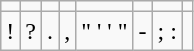<table class="wikitable">
<tr>
<td></td>
<td></td>
<td></td>
<td></td>
<td></td>
<td></td>
<td></td>
<td></td>
</tr>
<tr>
<td>!</td>
<td>?</td>
<td>.</td>
<td>,</td>
<td>" ' ' "</td>
<td>-</td>
<td>; :</td>
<td></td>
</tr>
</table>
